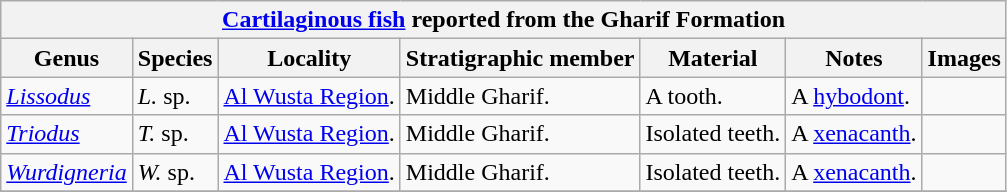<table class="wikitable" align="center">
<tr>
<th colspan="7" align="center"><strong><a href='#'>Cartilaginous fish</a> reported from the Gharif Formation</strong></th>
</tr>
<tr>
<th>Genus</th>
<th>Species</th>
<th>Locality</th>
<th><strong>Stratigraphic member</strong></th>
<th><strong>Material</strong></th>
<th>Notes</th>
<th>Images</th>
</tr>
<tr>
<td><em><a href='#'>Lissodus</a></em></td>
<td><em>L.</em> sp.</td>
<td><a href='#'>Al Wusta Region</a>.</td>
<td>Middle Gharif.</td>
<td>A tooth.</td>
<td>A <a href='#'>hybodont</a>.</td>
<td></td>
</tr>
<tr>
<td><em><a href='#'>Triodus</a></em></td>
<td><em>T.</em> sp.</td>
<td><a href='#'>Al Wusta Region</a>.</td>
<td>Middle Gharif.</td>
<td>Isolated teeth.</td>
<td>A <a href='#'>xenacanth</a>.</td>
<td></td>
</tr>
<tr>
<td><em><a href='#'>Wurdigneria</a></em></td>
<td><em>W.</em> sp.</td>
<td><a href='#'>Al Wusta Region</a>.</td>
<td>Middle Gharif.</td>
<td>Isolated teeth.</td>
<td>A <a href='#'>xenacanth</a>.</td>
<td></td>
</tr>
<tr>
</tr>
</table>
